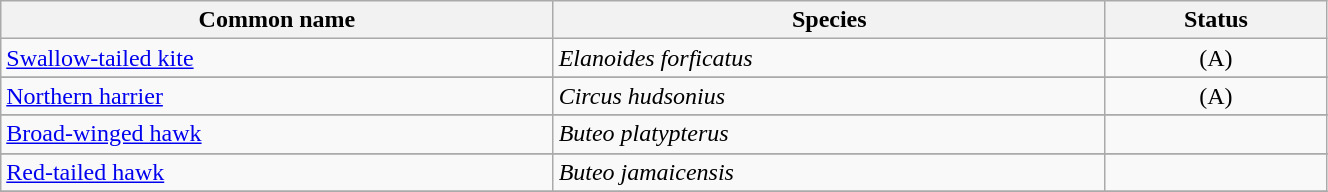<table width=70% class="wikitable">
<tr>
<th width=20%>Common name</th>
<th width=20%>Species</th>
<th width=8%>Status</th>
</tr>
<tr>
<td><a href='#'>Swallow-tailed kite</a></td>
<td><em>Elanoides forficatus</em></td>
<td align=center>(A)</td>
</tr>
<tr>
</tr>
<tr>
<td><a href='#'>Northern harrier</a></td>
<td><em>Circus hudsonius</em></td>
<td align=center>(A)</td>
</tr>
<tr>
</tr>
<tr>
<td><a href='#'>Broad-winged hawk</a></td>
<td><em>Buteo platypterus</em></td>
<td align=center></td>
</tr>
<tr>
</tr>
<tr>
<td><a href='#'>Red-tailed hawk</a></td>
<td><em>Buteo jamaicensis</em></td>
<td align=center></td>
</tr>
<tr>
</tr>
</table>
